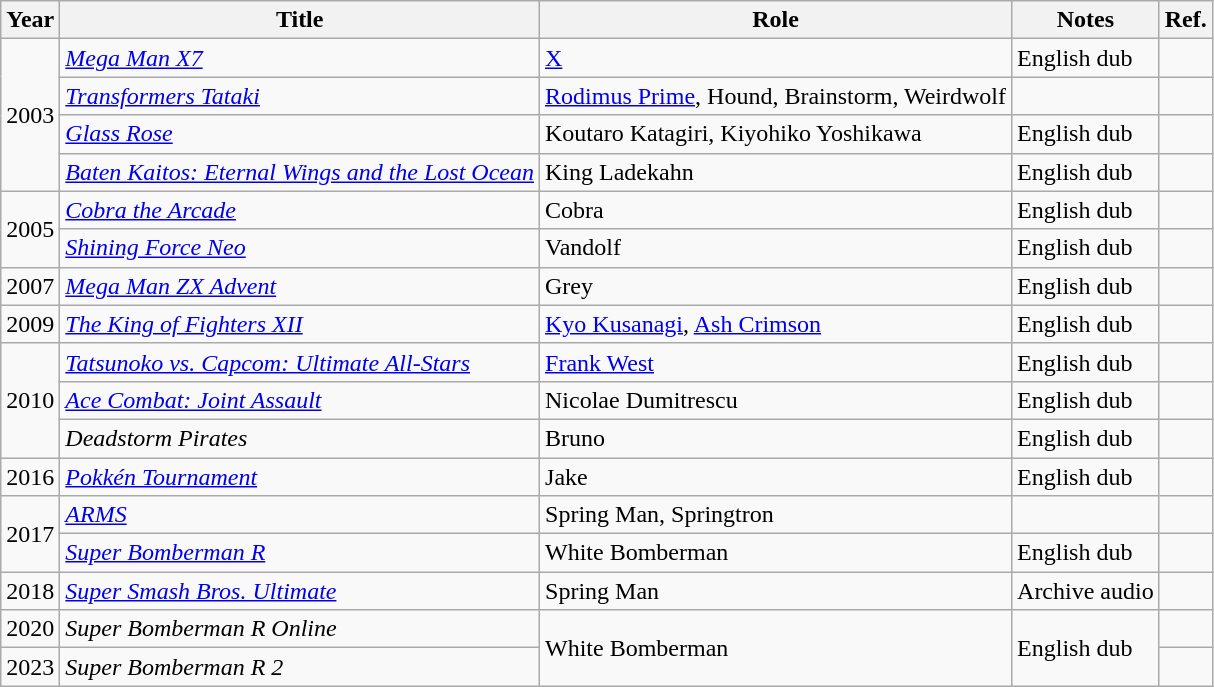<table class="wikitable">
<tr>
<th>Year</th>
<th>Title</th>
<th>Role</th>
<th>Notes</th>
<th>Ref.</th>
</tr>
<tr>
<td rowspan="4">2003</td>
<td><em><a href='#'>Mega Man X7</a></em></td>
<td><a href='#'>X</a></td>
<td>English dub</td>
<td></td>
</tr>
<tr>
<td><em><a href='#'>Transformers Tataki</a></em></td>
<td><a href='#'>Rodimus Prime</a>, Hound, Brainstorm, Weirdwolf</td>
<td></td>
<td></td>
</tr>
<tr>
<td><em><a href='#'>Glass Rose</a></em></td>
<td>Koutaro Katagiri, Kiyohiko Yoshikawa</td>
<td>English dub</td>
<td></td>
</tr>
<tr>
<td><em><a href='#'>Baten Kaitos: Eternal Wings and the Lost Ocean</a></em></td>
<td>King Ladekahn</td>
<td>English dub</td>
<td></td>
</tr>
<tr>
<td rowspan="2">2005</td>
<td><em><a href='#'>Cobra the Arcade</a></em></td>
<td>Cobra</td>
<td>English dub</td>
<td></td>
</tr>
<tr>
<td><em><a href='#'>Shining Force Neo</a></em></td>
<td>Vandolf</td>
<td>English dub</td>
<td></td>
</tr>
<tr>
<td>2007</td>
<td><em><a href='#'>Mega Man ZX Advent</a></em></td>
<td>Grey</td>
<td>English dub</td>
<td></td>
</tr>
<tr>
<td>2009</td>
<td><em><a href='#'>The King of Fighters XII</a></em></td>
<td><a href='#'>Kyo Kusanagi</a>, <a href='#'>Ash Crimson</a></td>
<td>English dub</td>
<td></td>
</tr>
<tr>
<td rowspan="3">2010</td>
<td><em><a href='#'>Tatsunoko vs. Capcom: Ultimate All-Stars</a></em></td>
<td><a href='#'>Frank West</a></td>
<td>English dub</td>
<td></td>
</tr>
<tr>
<td><em><a href='#'>Ace Combat: Joint Assault</a></em></td>
<td>Nicolae Dumitrescu</td>
<td>English dub</td>
<td></td>
</tr>
<tr>
<td><em>Deadstorm Pirates</em></td>
<td>Bruno</td>
<td>English dub</td>
<td></td>
</tr>
<tr>
<td>2016</td>
<td><em><a href='#'>Pokkén Tournament</a></em></td>
<td>Jake</td>
<td>English dub</td>
<td></td>
</tr>
<tr>
<td rowspan="2">2017</td>
<td><em><a href='#'>ARMS</a></em></td>
<td>Spring Man, Springtron</td>
<td></td>
<td></td>
</tr>
<tr>
<td><em><a href='#'>Super Bomberman R</a></em></td>
<td>White Bomberman</td>
<td>English dub</td>
<td></td>
</tr>
<tr>
<td>2018</td>
<td><em><a href='#'>Super Smash Bros. Ultimate</a></em></td>
<td>Spring Man</td>
<td>Archive audio</td>
<td></td>
</tr>
<tr>
<td>2020</td>
<td><em>Super Bomberman R Online</em></td>
<td rowspan=2>White Bomberman</td>
<td rowspan=2>English dub</td>
<td></td>
</tr>
<tr>
<td>2023</td>
<td><em>Super Bomberman R 2</em></td>
<td></td>
</tr>
</table>
